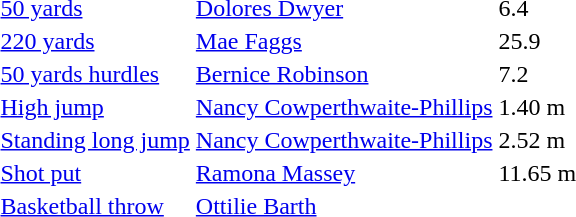<table>
<tr>
<td><a href='#'>50 yards</a></td>
<td><a href='#'>Dolores Dwyer</a></td>
<td>6.4</td>
<td></td>
<td></td>
<td></td>
<td></td>
</tr>
<tr>
<td><a href='#'>220 yards</a></td>
<td><a href='#'>Mae Faggs</a></td>
<td>25.9</td>
<td></td>
<td></td>
<td></td>
<td></td>
</tr>
<tr>
<td><a href='#'>50 yards hurdles</a></td>
<td><a href='#'>Bernice Robinson</a></td>
<td>7.2</td>
<td></td>
<td></td>
<td></td>
<td></td>
</tr>
<tr>
<td><a href='#'>High jump</a></td>
<td><a href='#'>Nancy Cowperthwaite-Phillips</a></td>
<td>1.40 m</td>
<td></td>
<td></td>
<td></td>
<td></td>
</tr>
<tr>
<td><a href='#'>Standing long jump</a></td>
<td><a href='#'>Nancy Cowperthwaite-Phillips</a></td>
<td>2.52 m</td>
<td></td>
<td></td>
<td></td>
<td></td>
</tr>
<tr>
<td><a href='#'>Shot put</a></td>
<td><a href='#'>Ramona Massey</a></td>
<td>11.65 m</td>
<td></td>
<td></td>
<td></td>
<td></td>
</tr>
<tr>
<td><a href='#'>Basketball throw</a></td>
<td><a href='#'>Ottilie Barth</a></td>
<td></td>
<td></td>
<td></td>
<td></td>
<td></td>
</tr>
</table>
